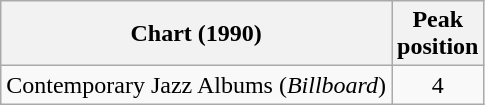<table class="wikitable">
<tr>
<th>Chart (1990)</th>
<th>Peak<br>position</th>
</tr>
<tr>
<td>Contemporary Jazz Albums (<em>Billboard</em>)</td>
<td align="center">4</td>
</tr>
</table>
